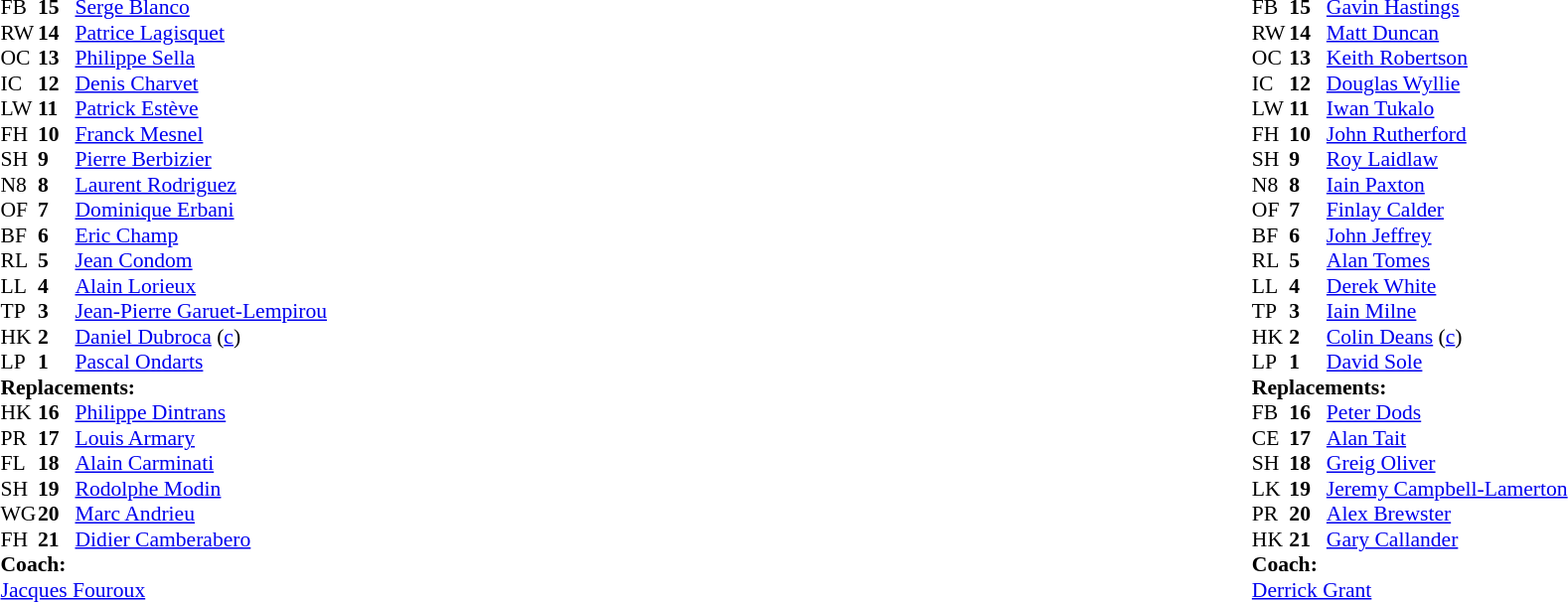<table width="100%">
<tr>
<td valign="top" width="50%"><br><table style="font-size:90%" cellspacing="0" cellpadding="0">
<tr>
<th width="25"></th>
<th width="25"></th>
</tr>
<tr>
<td>FB</td>
<td><strong>15</strong></td>
<td><a href='#'>Serge Blanco</a></td>
</tr>
<tr>
<td>RW</td>
<td><strong>14</strong></td>
<td><a href='#'>Patrice Lagisquet</a></td>
</tr>
<tr>
<td>OC</td>
<td><strong>13</strong></td>
<td><a href='#'>Philippe Sella</a></td>
</tr>
<tr>
<td>IC</td>
<td><strong>12</strong></td>
<td><a href='#'>Denis Charvet</a></td>
</tr>
<tr>
<td>LW</td>
<td><strong>11</strong></td>
<td><a href='#'>Patrick Estève</a></td>
</tr>
<tr>
<td>FH</td>
<td><strong>10</strong></td>
<td><a href='#'>Franck Mesnel</a></td>
</tr>
<tr>
<td>SH</td>
<td><strong>9</strong></td>
<td><a href='#'>Pierre Berbizier</a></td>
</tr>
<tr>
<td>N8</td>
<td><strong>8</strong></td>
<td><a href='#'>Laurent Rodriguez</a></td>
</tr>
<tr>
<td>OF</td>
<td><strong>7</strong></td>
<td><a href='#'>Dominique Erbani</a></td>
</tr>
<tr>
<td>BF</td>
<td><strong>6</strong></td>
<td><a href='#'>Eric Champ</a></td>
</tr>
<tr>
<td>RL</td>
<td><strong>5</strong></td>
<td><a href='#'>Jean Condom</a></td>
</tr>
<tr>
<td>LL</td>
<td><strong>4</strong></td>
<td><a href='#'>Alain Lorieux</a></td>
</tr>
<tr>
<td>TP</td>
<td><strong>3</strong></td>
<td><a href='#'>Jean-Pierre Garuet-Lempirou</a></td>
</tr>
<tr>
<td>HK</td>
<td><strong>2</strong></td>
<td><a href='#'>Daniel Dubroca</a> (<a href='#'>c</a>)</td>
</tr>
<tr>
<td>LP</td>
<td><strong>1</strong></td>
<td><a href='#'>Pascal Ondarts</a></td>
</tr>
<tr>
<td colspan="3"><strong>Replacements:</strong></td>
</tr>
<tr>
<td>HK</td>
<td><strong>16</strong></td>
<td><a href='#'>Philippe Dintrans</a></td>
</tr>
<tr>
<td>PR</td>
<td><strong>17</strong></td>
<td><a href='#'>Louis Armary</a></td>
</tr>
<tr>
<td>FL</td>
<td><strong>18</strong></td>
<td><a href='#'>Alain Carminati</a></td>
</tr>
<tr>
<td>SH</td>
<td><strong>19</strong></td>
<td><a href='#'>Rodolphe Modin</a></td>
</tr>
<tr>
<td>WG</td>
<td><strong>20</strong></td>
<td><a href='#'>Marc Andrieu</a></td>
</tr>
<tr>
<td>FH</td>
<td><strong>21</strong></td>
<td><a href='#'>Didier Camberabero</a></td>
</tr>
<tr>
<td colspan="3"><strong>Coach:</strong></td>
</tr>
<tr>
<td colspan="3"> <a href='#'>Jacques Fouroux</a></td>
</tr>
</table>
</td>
<td valign="top"></td>
<td valign="top" width="50%"><br><table style="font-size:90%" cellspacing="0" cellpadding="0" align="center">
<tr>
<th width="25"></th>
<th width="25"></th>
</tr>
<tr>
<td>FB</td>
<td><strong>15</strong></td>
<td><a href='#'>Gavin Hastings</a></td>
</tr>
<tr>
<td>RW</td>
<td><strong>14</strong></td>
<td><a href='#'>Matt Duncan</a></td>
</tr>
<tr>
<td>OC</td>
<td><strong>13</strong></td>
<td><a href='#'>Keith Robertson</a></td>
</tr>
<tr>
<td>IC</td>
<td><strong>12</strong></td>
<td><a href='#'>Douglas Wyllie</a></td>
</tr>
<tr>
<td>LW</td>
<td><strong>11</strong></td>
<td><a href='#'>Iwan Tukalo</a></td>
</tr>
<tr>
<td>FH</td>
<td><strong>10</strong></td>
<td><a href='#'>John Rutherford</a></td>
<td></td>
<td></td>
</tr>
<tr>
<td>SH</td>
<td><strong>9</strong></td>
<td><a href='#'>Roy Laidlaw</a></td>
</tr>
<tr>
<td>N8</td>
<td><strong>8</strong></td>
<td><a href='#'>Iain Paxton</a></td>
</tr>
<tr>
<td>OF</td>
<td><strong>7</strong></td>
<td><a href='#'>Finlay Calder</a></td>
</tr>
<tr>
<td>BF</td>
<td><strong>6</strong></td>
<td><a href='#'>John Jeffrey</a></td>
</tr>
<tr>
<td>RL</td>
<td><strong>5</strong></td>
<td><a href='#'>Alan Tomes</a></td>
</tr>
<tr>
<td>LL</td>
<td><strong>4</strong></td>
<td><a href='#'>Derek White</a></td>
</tr>
<tr>
<td>TP</td>
<td><strong>3</strong></td>
<td><a href='#'>Iain Milne</a></td>
</tr>
<tr>
<td>HK</td>
<td><strong>2</strong></td>
<td><a href='#'>Colin Deans</a> (<a href='#'>c</a>)</td>
</tr>
<tr>
<td>LP</td>
<td><strong>1</strong></td>
<td><a href='#'>David Sole</a></td>
</tr>
<tr>
<td colspan="3"><strong>Replacements:</strong></td>
</tr>
<tr>
<td>FB</td>
<td><strong>16</strong></td>
<td><a href='#'>Peter Dods</a></td>
</tr>
<tr>
<td>CE</td>
<td><strong>17</strong></td>
<td><a href='#'>Alan Tait</a></td>
<td></td>
<td></td>
</tr>
<tr>
<td>SH</td>
<td><strong>18</strong></td>
<td><a href='#'>Greig Oliver</a></td>
</tr>
<tr>
<td>LK</td>
<td><strong>19</strong></td>
<td><a href='#'>Jeremy Campbell-Lamerton</a></td>
</tr>
<tr>
<td>PR</td>
<td><strong>20</strong></td>
<td><a href='#'>Alex Brewster</a></td>
</tr>
<tr>
<td>HK</td>
<td><strong>21</strong></td>
<td><a href='#'>Gary Callander</a></td>
</tr>
<tr>
<td colspan="3"><strong>Coach:</strong></td>
</tr>
<tr>
<td colspan="3"> <a href='#'>Derrick Grant</a></td>
</tr>
</table>
</td>
</tr>
</table>
